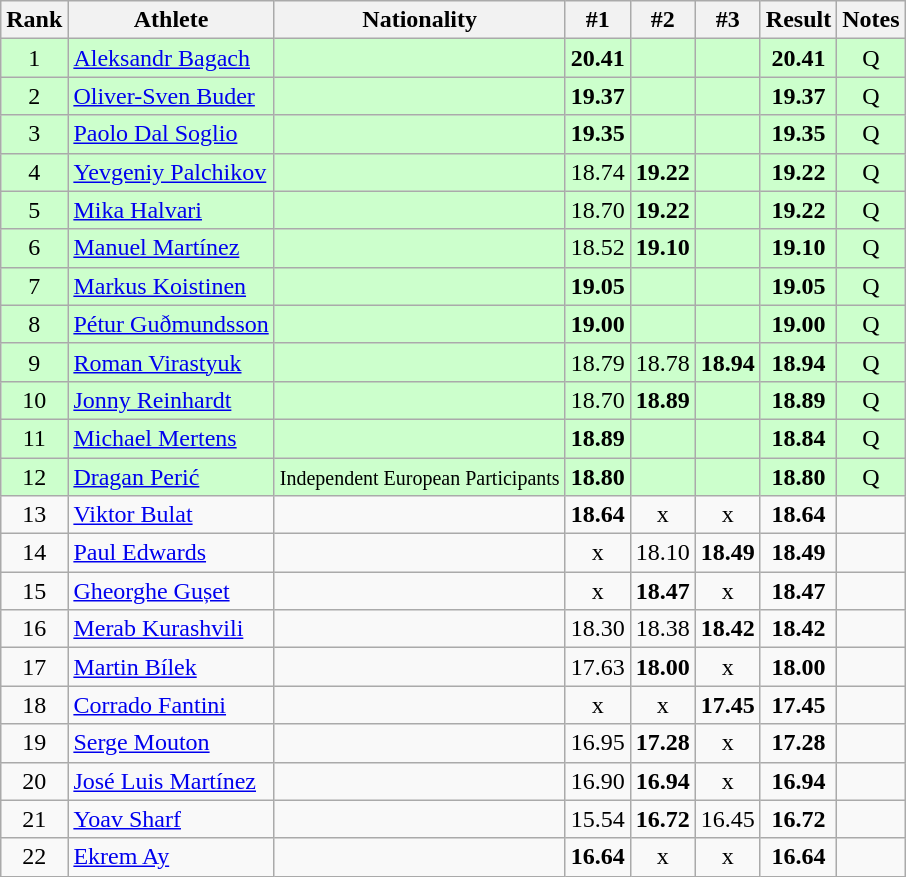<table class="wikitable sortable" style="text-align:center">
<tr>
<th>Rank</th>
<th>Athlete</th>
<th>Nationality</th>
<th>#1</th>
<th>#2</th>
<th>#3</th>
<th>Result</th>
<th>Notes</th>
</tr>
<tr bgcolor=ccffcc>
<td>1</td>
<td align="left"><a href='#'>Aleksandr Bagach</a></td>
<td align=left></td>
<td><strong>20.41</strong></td>
<td></td>
<td></td>
<td><strong>20.41</strong></td>
<td>Q</td>
</tr>
<tr bgcolor=ccffcc>
<td>2</td>
<td align="left"><a href='#'>Oliver-Sven Buder</a></td>
<td align=left></td>
<td><strong>19.37</strong></td>
<td></td>
<td></td>
<td><strong>19.37</strong></td>
<td>Q</td>
</tr>
<tr bgcolor=ccffcc>
<td>3</td>
<td align="left"><a href='#'>Paolo Dal Soglio</a></td>
<td align=left></td>
<td><strong>19.35</strong></td>
<td></td>
<td></td>
<td><strong>19.35</strong></td>
<td>Q</td>
</tr>
<tr bgcolor=ccffcc>
<td>4</td>
<td align="left"><a href='#'>Yevgeniy Palchikov</a></td>
<td align=left></td>
<td>18.74</td>
<td><strong>19.22</strong></td>
<td></td>
<td><strong>19.22</strong></td>
<td>Q</td>
</tr>
<tr bgcolor=ccffcc>
<td>5</td>
<td align="left"><a href='#'>Mika Halvari</a></td>
<td align=left></td>
<td>18.70</td>
<td><strong>19.22</strong></td>
<td></td>
<td><strong>19.22</strong></td>
<td>Q</td>
</tr>
<tr bgcolor=ccffcc>
<td>6</td>
<td align="left"><a href='#'>Manuel Martínez</a></td>
<td align=left></td>
<td>18.52</td>
<td><strong>19.10</strong></td>
<td></td>
<td><strong>19.10</strong></td>
<td>Q</td>
</tr>
<tr bgcolor=ccffcc>
<td>7</td>
<td align="left"><a href='#'>Markus Koistinen</a></td>
<td align=left></td>
<td><strong>19.05</strong></td>
<td></td>
<td></td>
<td><strong>19.05</strong></td>
<td>Q</td>
</tr>
<tr bgcolor=ccffcc>
<td>8</td>
<td align="left"><a href='#'>Pétur Guðmundsson</a></td>
<td align=left></td>
<td><strong>19.00</strong></td>
<td></td>
<td></td>
<td><strong>19.00</strong></td>
<td>Q</td>
</tr>
<tr bgcolor=ccffcc>
<td>9</td>
<td align="left"><a href='#'>Roman Virastyuk</a></td>
<td align=left></td>
<td>18.79</td>
<td>18.78</td>
<td><strong>18.94</strong></td>
<td><strong>18.94</strong></td>
<td>Q</td>
</tr>
<tr bgcolor=ccffcc>
<td>10</td>
<td align="left"><a href='#'>Jonny Reinhardt</a></td>
<td align=left></td>
<td>18.70</td>
<td><strong>18.89</strong></td>
<td></td>
<td><strong>18.89</strong></td>
<td>Q</td>
</tr>
<tr bgcolor=ccffcc>
<td>11</td>
<td align="left"><a href='#'>Michael Mertens</a></td>
<td align=left></td>
<td><strong>18.89</strong></td>
<td></td>
<td></td>
<td><strong>18.84</strong></td>
<td>Q</td>
</tr>
<tr bgcolor=ccffcc>
<td>12</td>
<td align="left"><a href='#'>Dragan Perić</a></td>
<td align=left><small>Independent European Participants</small></td>
<td><strong>18.80</strong></td>
<td></td>
<td></td>
<td><strong>18.80</strong></td>
<td>Q</td>
</tr>
<tr>
<td>13</td>
<td align="left"><a href='#'>Viktor Bulat</a></td>
<td align=left></td>
<td><strong>18.64</strong></td>
<td>x</td>
<td>x</td>
<td><strong>18.64</strong></td>
<td></td>
</tr>
<tr>
<td>14</td>
<td align="left"><a href='#'>Paul Edwards</a></td>
<td align=left></td>
<td>x</td>
<td>18.10</td>
<td><strong>18.49</strong></td>
<td><strong>18.49</strong></td>
<td></td>
</tr>
<tr>
<td>15</td>
<td align="left"><a href='#'>Gheorghe Gușet</a></td>
<td align=left></td>
<td>x</td>
<td><strong>18.47</strong></td>
<td>x</td>
<td><strong>18.47</strong></td>
<td></td>
</tr>
<tr>
<td>16</td>
<td align="left"><a href='#'>Merab Kurashvili</a></td>
<td align=left></td>
<td>18.30</td>
<td>18.38</td>
<td><strong>18.42</strong></td>
<td><strong>18.42</strong></td>
<td></td>
</tr>
<tr>
<td>17</td>
<td align="left"><a href='#'>Martin Bílek</a></td>
<td align=left></td>
<td>17.63</td>
<td><strong>18.00</strong></td>
<td>x</td>
<td><strong>18.00</strong></td>
<td></td>
</tr>
<tr>
<td>18</td>
<td align="left"><a href='#'>Corrado Fantini</a></td>
<td align=left></td>
<td>x</td>
<td>x</td>
<td><strong>17.45</strong></td>
<td><strong>17.45</strong></td>
<td></td>
</tr>
<tr>
<td>19</td>
<td align="left"><a href='#'>Serge Mouton</a></td>
<td align=left></td>
<td>16.95</td>
<td><strong>17.28</strong></td>
<td>x</td>
<td><strong>17.28</strong></td>
<td></td>
</tr>
<tr>
<td>20</td>
<td align="left"><a href='#'>José Luis Martínez</a></td>
<td align=left></td>
<td>16.90</td>
<td><strong>16.94</strong></td>
<td>x</td>
<td><strong>16.94</strong></td>
<td></td>
</tr>
<tr>
<td>21</td>
<td align="left"><a href='#'>Yoav Sharf</a></td>
<td align=left></td>
<td>15.54</td>
<td><strong>16.72</strong></td>
<td>16.45</td>
<td><strong>16.72</strong></td>
<td></td>
</tr>
<tr>
<td>22</td>
<td align="left"><a href='#'>Ekrem Ay</a></td>
<td align=left></td>
<td><strong>16.64</strong></td>
<td>x</td>
<td>x</td>
<td><strong>16.64</strong></td>
<td></td>
</tr>
</table>
